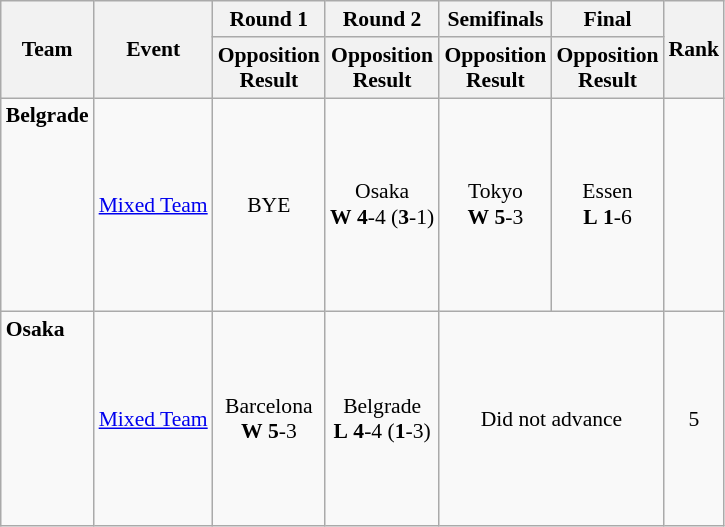<table class="wikitable" border="1" style="font-size:90%">
<tr>
<th rowspan=2>Team</th>
<th rowspan=2>Event</th>
<th>Round 1</th>
<th>Round 2</th>
<th>Semifinals</th>
<th>Final</th>
<th rowspan=2>Rank</th>
</tr>
<tr>
<th>Opposition<br>Result</th>
<th>Opposition<br>Result</th>
<th>Opposition<br>Result</th>
<th>Opposition<br>Result</th>
</tr>
<tr>
<td><strong>Belgrade</strong><br><br><br><br><br><br><br><br></td>
<td><a href='#'>Mixed Team</a></td>
<td align=center>BYE</td>
<td align=center>Osaka <br> <strong>W</strong> <strong>4</strong>-4 (<strong>3</strong>-1)</td>
<td align=center>Tokyo <br> <strong>W</strong> <strong>5</strong>-3</td>
<td align=center>Essen <br> <strong>L</strong> <strong>1</strong>-6</td>
<td align=center></td>
</tr>
<tr>
<td><strong>Osaka</strong><br><br><br><br><br><br><br><br></td>
<td><a href='#'>Mixed Team</a></td>
<td align=center>Barcelona <br> <strong>W</strong> <strong>5</strong>-3</td>
<td align=center>Belgrade <br> <strong>L</strong> <strong>4</strong>-4 (<strong>1</strong>-3)</td>
<td align=center colspan=2>Did not advance</td>
<td align=center>5</td>
</tr>
</table>
